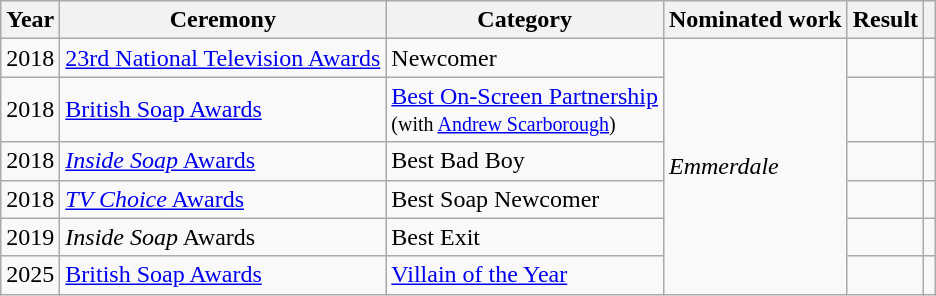<table class="wikitable sortable">
<tr>
<th>Year</th>
<th>Ceremony</th>
<th>Category</th>
<th>Nominated work</th>
<th>Result</th>
<th scope=col class=unsortable></th>
</tr>
<tr>
<td>2018</td>
<td><a href='#'>23rd National Television Awards</a></td>
<td>Newcomer</td>
<td rowspan="6"><em>Emmerdale</em></td>
<td></td>
<td align="center"></td>
</tr>
<tr>
<td>2018</td>
<td><a href='#'>British Soap Awards</a></td>
<td><a href='#'>Best On-Screen Partnership</a><br><small>(with <a href='#'>Andrew Scarborough</a>)</small></td>
<td></td>
<td align="center"></td>
</tr>
<tr>
<td>2018</td>
<td><a href='#'><em>Inside Soap</em> Awards</a></td>
<td>Best Bad Boy</td>
<td></td>
<td align="center"></td>
</tr>
<tr>
<td>2018</td>
<td><a href='#'><em>TV Choice</em> Awards</a></td>
<td>Best Soap Newcomer</td>
<td></td>
<td align="center"></td>
</tr>
<tr>
<td>2019</td>
<td><em>Inside Soap</em> Awards</td>
<td>Best Exit</td>
<td></td>
<td align="center"></td>
</tr>
<tr>
<td>2025</td>
<td><a href='#'>British Soap Awards</a></td>
<td><a href='#'>Villain of the Year</a></td>
<td></td>
<td align="center"></td>
</tr>
</table>
